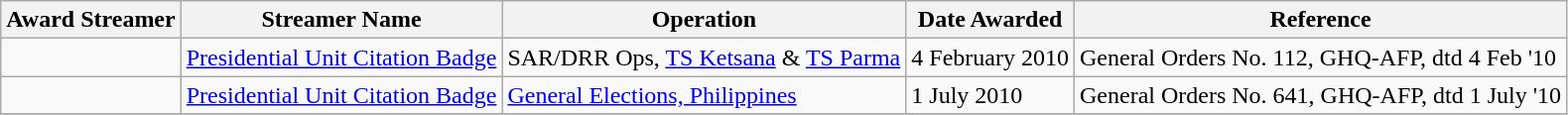<table class="wikitable">
<tr>
<th>Award Streamer</th>
<th>Streamer Name</th>
<th>Operation</th>
<th>Date Awarded</th>
<th>Reference</th>
</tr>
<tr>
<td></td>
<td><a href='#'>Presidential Unit Citation Badge</a></td>
<td>SAR/DRR Ops, <a href='#'>TS Ketsana</a> & <a href='#'>TS Parma</a></td>
<td>4 February 2010</td>
<td>General Orders No. 112, GHQ-AFP, dtd 4 Feb '10</td>
</tr>
<tr>
<td></td>
<td><a href='#'>Presidential Unit Citation Badge</a></td>
<td><a href='#'>General Elections, Philippines</a></td>
<td>1 July 2010</td>
<td>General Orders No. 641, GHQ-AFP, dtd 1 July '10</td>
</tr>
<tr>
</tr>
</table>
